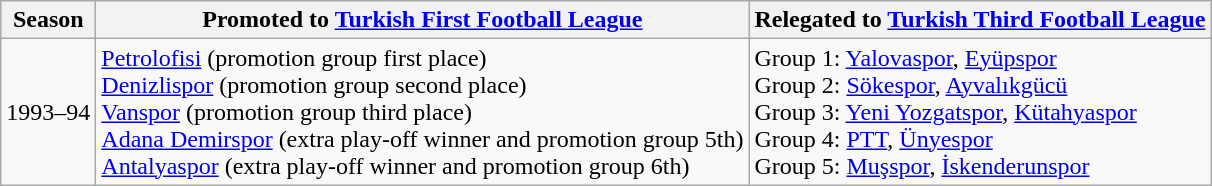<table class="wikitable">
<tr>
<th>Season</th>
<th>Promoted to <a href='#'>Turkish First Football League</a></th>
<th>Relegated to <a href='#'>Turkish Third Football League</a></th>
</tr>
<tr>
<td>1993–94</td>
<td><a href='#'>Petrolofisi</a> (promotion group first place)<br><a href='#'>Denizlispor</a> (promotion group second place)<br><a href='#'>Vanspor</a> (promotion group third place)<br><a href='#'>Adana Demirspor</a> (extra play-off winner and promotion group 5th)<br><a href='#'>Antalyaspor</a> (extra play-off winner and promotion group 6th)</td>
<td>Group 1: <a href='#'>Yalovaspor</a>, <a href='#'>Eyüpspor</a><br>Group 2: <a href='#'>Sökespor</a>, <a href='#'>Ayvalıkgücü</a><br>Group 3: <a href='#'>Yeni Yozgatspor</a>, <a href='#'>Kütahyaspor</a><br>Group 4: <a href='#'>PTT</a>, <a href='#'>Ünyespor</a><br>Group 5: <a href='#'>Muşspor</a>, <a href='#'>İskenderunspor</a></td>
</tr>
</table>
